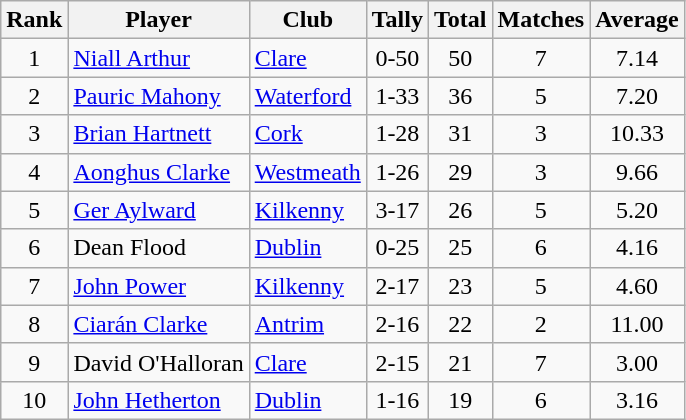<table class="wikitable">
<tr>
<th>Rank</th>
<th>Player</th>
<th>Club</th>
<th>Tally</th>
<th>Total</th>
<th>Matches</th>
<th>Average</th>
</tr>
<tr>
<td rowspan=1 align=center>1</td>
<td><a href='#'>Niall Arthur</a></td>
<td><a href='#'>Clare</a></td>
<td align=center>0-50</td>
<td align=center>50</td>
<td align=center>7</td>
<td align=center>7.14</td>
</tr>
<tr>
<td rowspan=1 align=center>2</td>
<td><a href='#'>Pauric Mahony</a></td>
<td><a href='#'>Waterford</a></td>
<td align=center>1-33</td>
<td align=center>36</td>
<td align=center>5</td>
<td align=center>7.20</td>
</tr>
<tr>
<td rowspan=1 align=center>3</td>
<td><a href='#'>Brian Hartnett</a></td>
<td><a href='#'>Cork</a></td>
<td align=center>1-28</td>
<td align=center>31</td>
<td align=center>3</td>
<td align=center>10.33</td>
</tr>
<tr>
<td rowspan=1 align=center>4</td>
<td><a href='#'>Aonghus Clarke</a></td>
<td><a href='#'>Westmeath</a></td>
<td align=center>1-26</td>
<td align=center>29</td>
<td align=center>3</td>
<td align=center>9.66</td>
</tr>
<tr>
<td rowspan=1 align=center>5</td>
<td><a href='#'>Ger Aylward</a></td>
<td><a href='#'>Kilkenny</a></td>
<td align=center>3-17</td>
<td align=center>26</td>
<td align=center>5</td>
<td align=center>5.20</td>
</tr>
<tr>
<td rowspan=1 align=center>6</td>
<td>Dean Flood</td>
<td><a href='#'>Dublin</a></td>
<td align=center>0-25</td>
<td align=center>25</td>
<td align=center>6</td>
<td align=center>4.16</td>
</tr>
<tr>
<td rowspan=1 align=center>7</td>
<td><a href='#'>John Power</a></td>
<td><a href='#'>Kilkenny</a></td>
<td align=center>2-17</td>
<td align=center>23</td>
<td align=center>5</td>
<td align=center>4.60</td>
</tr>
<tr>
<td rowspan=1 align=center>8</td>
<td><a href='#'>Ciarán Clarke</a></td>
<td><a href='#'>Antrim</a></td>
<td align=center>2-16</td>
<td align=center>22</td>
<td align=center>2</td>
<td align=center>11.00</td>
</tr>
<tr>
<td rowspan=1 align=center>9</td>
<td>David O'Halloran</td>
<td><a href='#'>Clare</a></td>
<td align=center>2-15</td>
<td align=center>21</td>
<td align=center>7</td>
<td align=center>3.00</td>
</tr>
<tr>
<td rowspan=1 align=center>10</td>
<td><a href='#'>John Hetherton</a></td>
<td><a href='#'>Dublin</a></td>
<td align=center>1-16</td>
<td align=center>19</td>
<td align=center>6</td>
<td align=center>3.16</td>
</tr>
</table>
